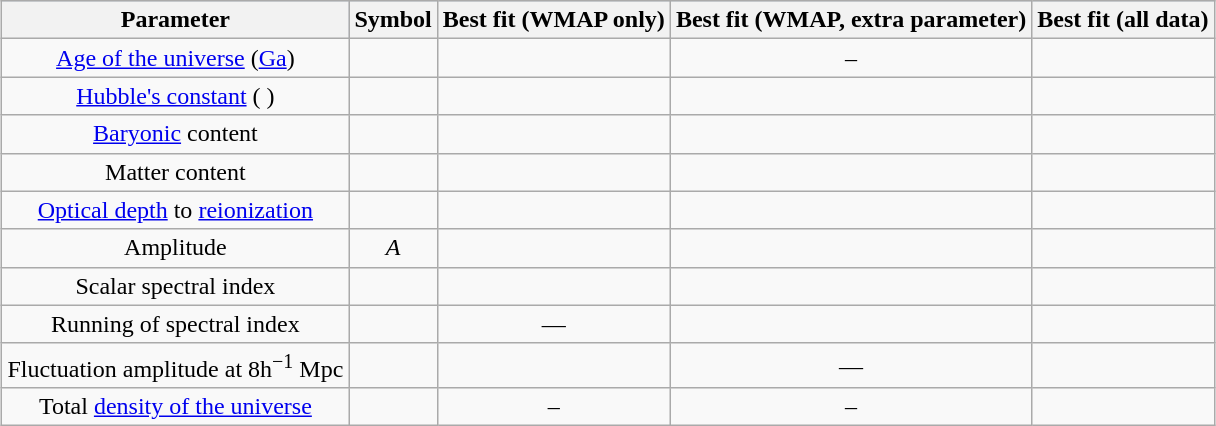<table class="wikitable" style="margin:1em auto; text-align:center;">
<tr style="background:#b0c4de; text-align:center;">
<th>Parameter</th>
<th>Symbol</th>
<th>Best fit (WMAP only)</th>
<th>Best fit (WMAP, extra parameter)</th>
<th>Best fit (all data)</th>
</tr>
<tr>
<td><a href='#'>Age of the universe</a> (<a href='#'>Ga</a>)</td>
<td></td>
<td></td>
<td>–</td>
<td></td>
</tr>
<tr>
<td><a href='#'>Hubble's constant</a> (  )</td>
<td></td>
<td></td>
<td></td>
<td></td>
</tr>
<tr>
<td><a href='#'>Baryonic</a> content</td>
<td></td>
<td></td>
<td></td>
<td></td>
</tr>
<tr>
<td>Matter content</td>
<td></td>
<td></td>
<td></td>
<td></td>
</tr>
<tr>
<td><a href='#'>Optical depth</a> to <a href='#'>reionization</a></td>
<td></td>
<td></td>
<td></td>
<td></td>
</tr>
<tr>
<td>Amplitude</td>
<td><em>A</em></td>
<td></td>
<td></td>
<td></td>
</tr>
<tr>
<td>Scalar spectral index</td>
<td></td>
<td></td>
<td></td>
<td></td>
</tr>
<tr>
<td>Running of spectral index</td>
<td></td>
<td>—</td>
<td></td>
<td></td>
</tr>
<tr>
<td>Fluctuation amplitude at 8h<sup>−1</sup> Mpc</td>
<td></td>
<td></td>
<td>—</td>
<td></td>
</tr>
<tr>
<td>Total <a href='#'>density of the universe</a></td>
<td></td>
<td>–</td>
<td>–</td>
<td></td>
</tr>
</table>
